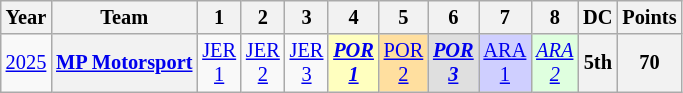<table class="wikitable" style="text-align:center; font-size:85%">
<tr>
<th>Year</th>
<th>Team</th>
<th>1</th>
<th>2</th>
<th>3</th>
<th>4</th>
<th>5</th>
<th>6</th>
<th>7</th>
<th>8</th>
<th>DC</th>
<th>Points</th>
</tr>
<tr>
<td><a href='#'>2025</a></td>
<th><a href='#'>MP Motorsport</a></th>
<td><a href='#'>JER<br>1</a><br></td>
<td><a href='#'>JER<br>2</a><br></td>
<td><a href='#'>JER<br>3</a><br></td>
<td style="background:#FFFFBF"><strong><em><a href='#'>POR<br>1</a></em></strong><br></td>
<td style="background:#FFDF9F"><a href='#'>POR<br>2</a><br></td>
<td style="background:#DFDFDF"><strong><em><a href='#'>POR<br>3</a></em></strong><br></td>
<td style="background:#CFCFFF"><a href='#'>ARA<br>1</a><br></td>
<td style="background:#DFFFDF"><em><a href='#'>ARA<br>2</a></em><br></td>
<th>5th</th>
<th>70</th>
</tr>
</table>
